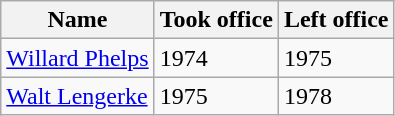<table class="wikitable">
<tr>
<th>Name</th>
<th>Took office</th>
<th>Left office</th>
</tr>
<tr>
<td><a href='#'>Willard Phelps</a></td>
<td>1974</td>
<td>1975</td>
</tr>
<tr>
<td><a href='#'>Walt Lengerke</a></td>
<td>1975</td>
<td>1978</td>
</tr>
</table>
